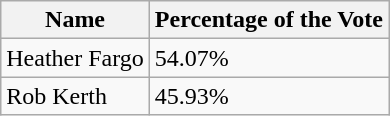<table class="wikitable">
<tr>
<th>Name</th>
<th>Percentage of the Vote</th>
</tr>
<tr>
<td>Heather Fargo</td>
<td>54.07%</td>
</tr>
<tr>
<td>Rob Kerth</td>
<td>45.93%</td>
</tr>
</table>
